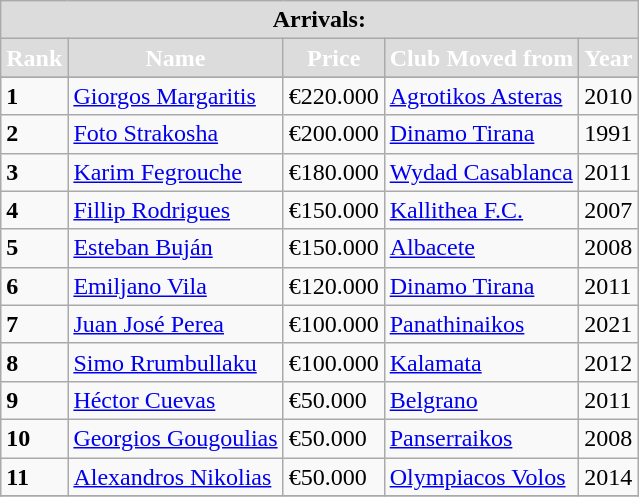<table class="wikitable" style="text-align:left">
<tr>
<th colspan=16 style=background:#dcdcdc; text-align:center>Arrivals:</th>
</tr>
<tr>
<th style="color:background; background:#dcdcdc;">Rank</th>
<th style="color:background; background:#dcdcdc;">Name</th>
<th style="color:background; background:#dcdcdc;">Price</th>
<th style="color:background; background:#dcdcdc;">Club Moved from</th>
<th style="color:background; background:#dcdcdc;">Year</th>
</tr>
<tr>
</tr>
<tr>
<td><strong>1</strong></td>
<td> <a href='#'>Giorgos Margaritis</a></td>
<td>€220.000</td>
<td> <a href='#'>Agrotikos Asteras</a></td>
<td>2010</td>
</tr>
<tr>
<td><strong>2</strong></td>
<td> <a href='#'>Foto Strakosha</a></td>
<td>€200.000</td>
<td> <a href='#'>Dinamo Tirana</a></td>
<td>1991</td>
</tr>
<tr>
<td><strong>3</strong></td>
<td> <a href='#'>Karim Fegrouche</a></td>
<td>€180.000</td>
<td> <a href='#'>Wydad Casablanca</a></td>
<td>2011</td>
</tr>
<tr>
<td><strong>4</strong></td>
<td> <a href='#'>Fillip Rodrigues</a></td>
<td>€150.000</td>
<td> <a href='#'>Kallithea F.C.</a></td>
<td>2007</td>
</tr>
<tr>
<td><strong>5</strong></td>
<td> <a href='#'>Esteban Buján</a></td>
<td>€150.000</td>
<td> <a href='#'>Albacete</a></td>
<td>2008</td>
</tr>
<tr>
<td><strong>6</strong></td>
<td> <a href='#'>Emiljano Vila</a></td>
<td>€120.000</td>
<td> <a href='#'>Dinamo Tirana</a></td>
<td>2011</td>
</tr>
<tr>
<td><strong>7</strong></td>
<td> <a href='#'>Juan José Perea</a></td>
<td>€100.000</td>
<td> <a href='#'>Panathinaikos</a></td>
<td>2021</td>
</tr>
<tr>
<td><strong>8</strong></td>
<td> <a href='#'>Simo Rrumbullaku</a></td>
<td>€100.000</td>
<td> <a href='#'>Kalamata</a></td>
<td>2012</td>
</tr>
<tr>
<td><strong>9</strong></td>
<td> <a href='#'>Héctor Cuevas</a></td>
<td>€50.000</td>
<td> <a href='#'>Belgrano</a></td>
<td>2011</td>
</tr>
<tr>
<td><strong>10</strong></td>
<td> <a href='#'>Georgios Gougoulias</a></td>
<td>€50.000</td>
<td> <a href='#'>Panserraikos</a></td>
<td>2008</td>
</tr>
<tr>
<td><strong>11</strong></td>
<td> <a href='#'>Alexandros Nikolias</a></td>
<td>€50.000</td>
<td> <a href='#'>Olympiacos Volos</a></td>
<td>2014</td>
</tr>
<tr>
</tr>
</table>
